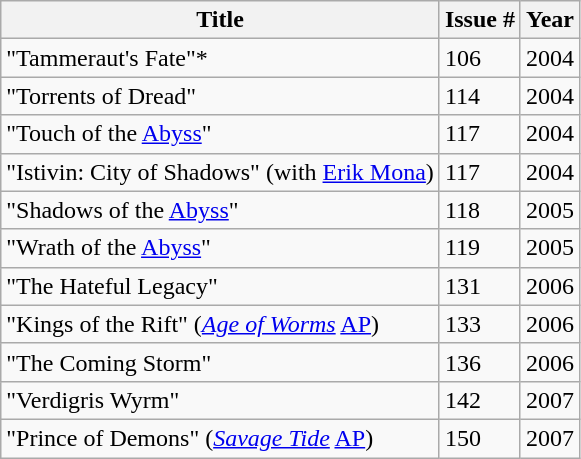<table class="wikitable">
<tr>
<th>Title</th>
<th>Issue #</th>
<th>Year</th>
</tr>
<tr>
<td>"Tammeraut's Fate"*</td>
<td>106</td>
<td>2004</td>
</tr>
<tr>
<td>"Torrents of Dread"</td>
<td>114</td>
<td>2004</td>
</tr>
<tr>
<td>"Touch of the <a href='#'>Abyss</a>"</td>
<td>117</td>
<td>2004</td>
</tr>
<tr>
<td>"Istivin: City of Shadows" (with <a href='#'>Erik Mona</a>)</td>
<td>117</td>
<td>2004</td>
</tr>
<tr>
<td>"Shadows of the <a href='#'>Abyss</a>"</td>
<td>118</td>
<td>2005</td>
</tr>
<tr>
<td>"Wrath of the <a href='#'>Abyss</a>"</td>
<td>119</td>
<td>2005</td>
</tr>
<tr>
<td>"The Hateful Legacy"</td>
<td>131</td>
<td>2006</td>
</tr>
<tr>
<td>"Kings of the Rift" (<em><a href='#'>Age of Worms</a></em> <a href='#'>AP</a>)</td>
<td>133</td>
<td>2006</td>
</tr>
<tr>
<td>"The Coming Storm"</td>
<td>136</td>
<td>2006</td>
</tr>
<tr>
<td>"Verdigris Wyrm"</td>
<td>142</td>
<td>2007</td>
</tr>
<tr>
<td>"Prince of Demons" (<em><a href='#'>Savage Tide</a></em> <a href='#'>AP</a>)</td>
<td>150</td>
<td>2007</td>
</tr>
</table>
